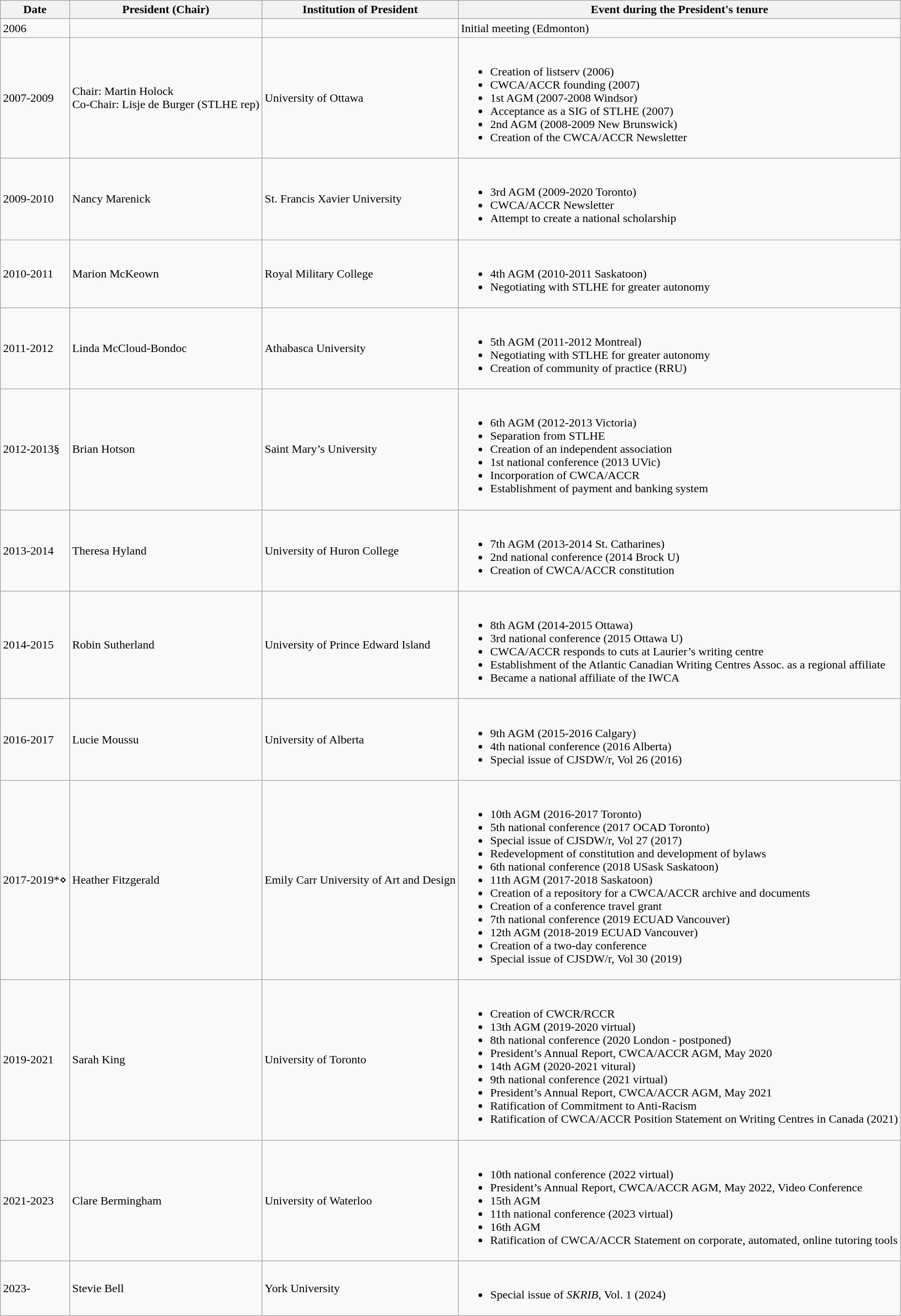<table class="wikitable mw-collapsible mw-collapsed">
<tr>
<th>Date</th>
<th>President (Chair)</th>
<th>Institution of President</th>
<th>Event during the President's tenure</th>
</tr>
<tr>
<td>2006</td>
<td></td>
<td></td>
<td>Initial meeting (Edmonton)</td>
</tr>
<tr>
<td>2007-2009</td>
<td>Chair: Martin Holock<br>Co-Chair: Lisje de Burger (STLHE rep)</td>
<td>University of Ottawa</td>
<td><br><ul><li>Creation of listserv (2006)</li><li>CWCA/ACCR founding (2007)</li><li>1st AGM (2007-2008 Windsor)</li><li>Acceptance as a SIG of STLHE (2007)</li><li>2nd AGM (2008-2009 New Brunswick)</li><li>Creation of the CWCA/ACCR Newsletter</li></ul></td>
</tr>
<tr>
<td>2009-2010</td>
<td>Nancy Marenick</td>
<td>St. Francis Xavier University</td>
<td><br><ul><li>3rd AGM (2009-2020 Toronto)</li><li>CWCA/ACCR Newsletter</li><li>Attempt to create a national scholarship</li></ul></td>
</tr>
<tr>
<td>2010-2011</td>
<td>Marion McKeown</td>
<td>Royal Military College</td>
<td><br><ul><li>4th AGM (2010-2011 Saskatoon)</li><li>Negotiating with STLHE for greater autonomy</li></ul></td>
</tr>
<tr>
<td>2011-2012</td>
<td>Linda McCloud-Bondoc</td>
<td>Athabasca University</td>
<td><br><ul><li>5th AGM (2011-2012 Montreal)</li><li>Negotiating with STLHE for greater autonomy</li><li>Creation of community of practice (RRU)</li></ul></td>
</tr>
<tr>
<td>2012-2013§</td>
<td>Brian Hotson</td>
<td>Saint Mary’s University</td>
<td><br><ul><li>6th AGM (2012-2013 Victoria)</li><li>Separation from STLHE</li><li>Creation of an independent association</li><li>1st national conference (2013 UVic)</li><li>Incorporation of CWCA/ACCR</li><li>Establishment of payment and banking system</li></ul></td>
</tr>
<tr>
<td>2013-2014</td>
<td>Theresa Hyland</td>
<td>University of Huron College</td>
<td><br><ul><li>7th AGM (2013-2014 St. Catharines)</li><li>2nd national conference (2014 Brock U)</li><li>Creation of CWCA/ACCR constitution</li></ul></td>
</tr>
<tr>
<td>2014-2015</td>
<td>Robin Sutherland</td>
<td>University of Prince Edward Island</td>
<td><br><ul><li>8th AGM (2014-2015 Ottawa)</li><li>3rd national conference (2015 Ottawa U)</li><li>CWCA/ACCR responds to cuts at Laurier’s writing centre</li><li>Establishment of the Atlantic Canadian Writing Centres Assoc. as a regional affiliate</li><li>Became a national affiliate of the IWCA</li></ul></td>
</tr>
<tr>
<td>2016-2017</td>
<td>Lucie Moussu</td>
<td>University of Alberta</td>
<td><br><ul><li>9th AGM (2015-2016 Calgary)</li><li>4th national conference (2016 Alberta)</li><li>Special issue of CJSDW/r, Vol 26 (2016)</li></ul></td>
</tr>
<tr>
<td>2017-2019*⋄</td>
<td>Heather Fitzgerald</td>
<td>Emily Carr University of Art and Design</td>
<td><br><ul><li>10th AGM (2016-2017 Toronto)</li><li>5th national conference (2017 OCAD Toronto)</li><li>Special issue of CJSDW/r, Vol 27 (2017)</li><li>Redevelopment of constitution and development of bylaws</li><li>6th national conference (2018 USask Saskatoon)</li><li>11th AGM (2017-2018 Saskatoon)</li><li>Creation of a repository for a CWCA/ACCR archive and documents</li><li>Creation of a conference travel grant</li><li>7th national conference (2019 ECUAD Vancouver)</li><li>12th AGM (2018-2019 ECUAD Vancouver)</li><li>Creation of a two-day conference</li><li>Special issue of CJSDW/r, Vol 30 (2019)</li></ul></td>
</tr>
<tr>
<td>2019-2021</td>
<td>Sarah King</td>
<td>University of Toronto</td>
<td><br><ul><li>Creation of CWCR/RCCR</li><li>13th AGM (2019-2020 virtual)</li><li>8th national conference (2020 London - postponed)</li><li>President’s Annual Report, CWCA/ACCR AGM, May 2020</li><li>14th AGM (2020-2021 vitural)</li><li>9th national conference (2021 virtual)</li><li>President’s Annual Report, CWCA/ACCR AGM, May 2021</li><li>Ratification of Commitment to Anti-Racism</li><li>Ratification of CWCA/ACCR Position Statement on Writing Centres in Canada (2021)</li></ul></td>
</tr>
<tr>
<td>2021-2023</td>
<td>Clare Bermingham</td>
<td>University of Waterloo</td>
<td><br><ul><li>10th national conference (2022 virtual)</li><li>President’s Annual Report, CWCA/ACCR AGM, May 2022, Video Conference</li><li>15th AGM</li><li>11th national conference (2023 virtual)</li><li>16th AGM</li><li>Ratification of CWCA/ACCR Statement on corporate, automated, online tutoring tools</li></ul></td>
</tr>
<tr>
<td>2023-</td>
<td>Stevie Bell</td>
<td>York University</td>
<td><br><ul><li>Special issue of <em>SKRIB</em>, Vol. 1 (2024)</li></ul></td>
</tr>
</table>
